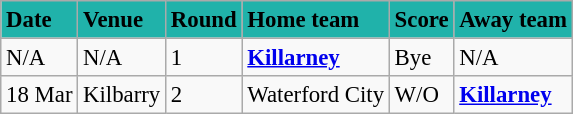<table class="wikitable" style=" float:left; margin:0.5em auto; font-size:95%">
<tr bgcolor="#20B2AA">
<td><strong>Date</strong></td>
<td><strong>Venue</strong></td>
<td><strong>Round</strong></td>
<td><strong>Home team</strong></td>
<td><strong>Score</strong></td>
<td><strong>Away team</strong></td>
</tr>
<tr>
<td>N/A</td>
<td>N/A</td>
<td>1</td>
<td><strong><a href='#'>Killarney</a></strong></td>
<td>Bye</td>
<td>N/A</td>
</tr>
<tr>
<td>18 Mar</td>
<td>Kilbarry</td>
<td>2</td>
<td>Waterford City</td>
<td>W/O</td>
<td><strong><a href='#'>Killarney</a></strong></td>
</tr>
</table>
